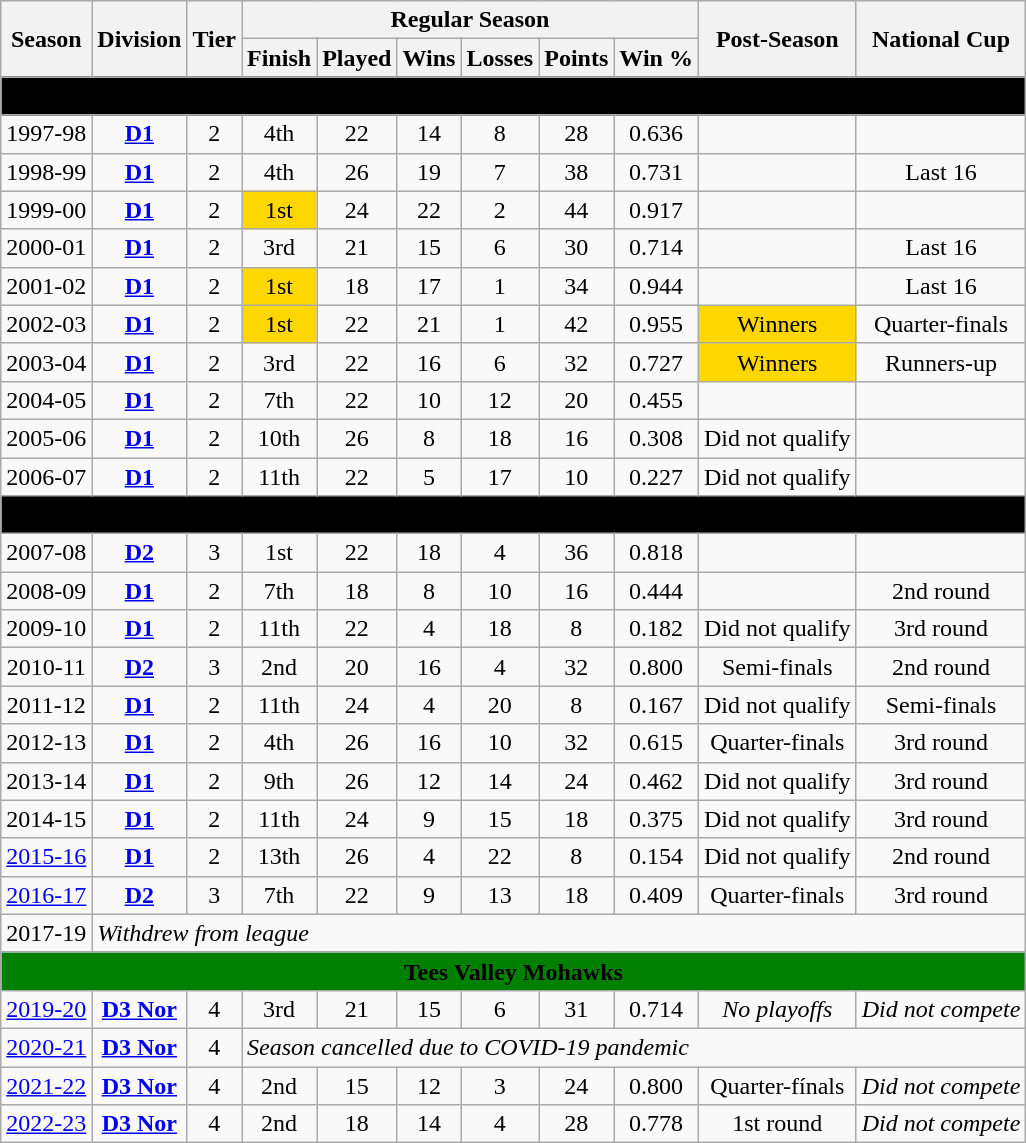<table class="wikitable" style="font-size:100%;">
<tr bgcolor="#efefef">
<th rowspan="2">Season</th>
<th rowspan="2">Division</th>
<th rowspan="2">Tier</th>
<th colspan="6">Regular Season</th>
<th rowspan="2">Post-Season</th>
<th rowspan="2">National Cup</th>
</tr>
<tr>
<th>Finish</th>
<th>Played</th>
<th>Wins</th>
<th>Losses</th>
<th>Points</th>
<th>Win %</th>
</tr>
<tr>
<td colspan="13" align=center bgcolor="black"><span><strong>Teesside Mohawks</strong></span></td>
</tr>
<tr>
<td style="text-align:center;">1997-98</td>
<td style="text-align:center;"><strong><a href='#'>D1</a></strong></td>
<td style="text-align:center;">2</td>
<td style="text-align:center;">4th</td>
<td style="text-align:center;">22</td>
<td style="text-align:center;">14</td>
<td style="text-align:center;">8</td>
<td style="text-align:center;">28</td>
<td style="text-align:center;">0.636</td>
<td style="text-align:center;"></td>
<td style="text-align:center;"></td>
</tr>
<tr>
<td style="text-align:center;">1998-99</td>
<td style="text-align:center;"><strong><a href='#'>D1</a></strong></td>
<td style="text-align:center;">2</td>
<td style="text-align:center;">4th</td>
<td style="text-align:center;">26</td>
<td style="text-align:center;">19</td>
<td style="text-align:center;">7</td>
<td style="text-align:center;">38</td>
<td style="text-align:center;">0.731</td>
<td style="text-align:center;"></td>
<td style="text-align:center;">Last 16</td>
</tr>
<tr>
<td style="text-align:center;">1999-00</td>
<td style="text-align:center;"><strong><a href='#'>D1</a></strong></td>
<td style="text-align:center;">2</td>
<td style="text-align:center;"bgcolor=gold>1st</td>
<td style="text-align:center;">24</td>
<td style="text-align:center;">22</td>
<td style="text-align:center;">2</td>
<td style="text-align:center;">44</td>
<td style="text-align:center;">0.917</td>
<td style="text-align:center;"></td>
<td style="text-align:center;"></td>
</tr>
<tr>
<td style="text-align:center;">2000-01</td>
<td style="text-align:center;"><strong><a href='#'>D1</a></strong></td>
<td style="text-align:center;">2</td>
<td style="text-align:center;">3rd</td>
<td style="text-align:center;">21</td>
<td style="text-align:center;">15</td>
<td style="text-align:center;">6</td>
<td style="text-align:center;">30</td>
<td style="text-align:center;">0.714</td>
<td style="text-align:center;"></td>
<td style="text-align:center;">Last 16</td>
</tr>
<tr>
<td style="text-align:center;">2001-02</td>
<td style="text-align:center;"><strong><a href='#'>D1</a></strong></td>
<td style="text-align:center;">2</td>
<td style="text-align:center;"bgcolor=gold>1st</td>
<td style="text-align:center;">18</td>
<td style="text-align:center;">17</td>
<td style="text-align:center;">1</td>
<td style="text-align:center;">34</td>
<td style="text-align:center;">0.944</td>
<td style="text-align:center;"></td>
<td style="text-align:center;">Last 16</td>
</tr>
<tr>
<td style="text-align:center;">2002-03</td>
<td style="text-align:center;"><strong><a href='#'>D1</a></strong></td>
<td style="text-align:center;">2</td>
<td style="text-align:center;"bgcolor=gold>1st</td>
<td style="text-align:center;">22</td>
<td style="text-align:center;">21</td>
<td style="text-align:center;">1</td>
<td style="text-align:center;">42</td>
<td style="text-align:center;">0.955</td>
<td style="text-align:center;"bgcolor=gold>Winners</td>
<td style="text-align:center;">Quarter-finals</td>
</tr>
<tr>
<td style="text-align:center;">2003-04</td>
<td style="text-align:center;"><strong><a href='#'>D1</a></strong></td>
<td style="text-align:center;">2</td>
<td style="text-align:center;">3rd</td>
<td style="text-align:center;">22</td>
<td style="text-align:center;">16</td>
<td style="text-align:center;">6</td>
<td style="text-align:center;">32</td>
<td style="text-align:center;">0.727</td>
<td style="text-align:center;"bgcolor=gold>Winners</td>
<td style="text-align:center;">Runners-up</td>
</tr>
<tr>
<td style="text-align:center;">2004-05</td>
<td style="text-align:center;"><strong><a href='#'>D1</a></strong></td>
<td style="text-align:center;">2</td>
<td style="text-align:center;">7th</td>
<td style="text-align:center;">22</td>
<td style="text-align:center;">10</td>
<td style="text-align:center;">12</td>
<td style="text-align:center;">20</td>
<td style="text-align:center;">0.455</td>
<td style="text-align:center;"></td>
<td style="text-align:center;"></td>
</tr>
<tr>
<td style="text-align:center;">2005-06</td>
<td style="text-align:center;"><strong><a href='#'>D1</a></strong></td>
<td style="text-align:center;">2</td>
<td style="text-align:center;">10th</td>
<td style="text-align:center;">26</td>
<td style="text-align:center;">8</td>
<td style="text-align:center;">18</td>
<td style="text-align:center;">16</td>
<td style="text-align:center;">0.308</td>
<td style="text-align:center;">Did not qualify</td>
<td style="text-align:center;"></td>
</tr>
<tr>
<td style="text-align:center;">2006-07</td>
<td style="text-align:center;"><strong><a href='#'>D1</a></strong></td>
<td style="text-align:center;">2</td>
<td style="text-align:center;">11th</td>
<td style="text-align:center;">22</td>
<td style="text-align:center;">5</td>
<td style="text-align:center;">17</td>
<td style="text-align:center;">10</td>
<td style="text-align:center;">0.227</td>
<td style="text-align:center;">Did not qualify</td>
<td style="text-align:center;"></td>
</tr>
<tr>
<td colspan="13" align=center bgcolor="black"><span><strong>Tees Valley Mohawks</strong></span></td>
</tr>
<tr>
<td style="text-align:center;">2007-08</td>
<td style="text-align:center;"><strong><a href='#'>D2</a></strong></td>
<td style="text-align:center;">3</td>
<td style="text-align:center;">1st</td>
<td style="text-align:center;">22</td>
<td style="text-align:center;">18</td>
<td style="text-align:center;">4</td>
<td style="text-align:center;">36</td>
<td style="text-align:center;">0.818</td>
<td style="text-align:center;"></td>
<td style="text-align:center;"></td>
</tr>
<tr>
<td style="text-align:center;">2008-09</td>
<td style="text-align:center;"><strong><a href='#'>D1</a></strong></td>
<td style="text-align:center;">2</td>
<td style="text-align:center;">7th</td>
<td style="text-align:center;">18</td>
<td style="text-align:center;">8</td>
<td style="text-align:center;">10</td>
<td style="text-align:center;">16</td>
<td style="text-align:center;">0.444</td>
<td style="text-align:center;"></td>
<td style="text-align:center;">2nd round</td>
</tr>
<tr>
<td style="text-align:center;">2009-10</td>
<td style="text-align:center;"><strong><a href='#'>D1</a></strong></td>
<td style="text-align:center;">2</td>
<td style="text-align:center;">11th</td>
<td style="text-align:center;">22</td>
<td style="text-align:center;">4</td>
<td style="text-align:center;">18</td>
<td style="text-align:center;">8</td>
<td style="text-align:center;">0.182</td>
<td style="text-align:center;">Did not qualify</td>
<td style="text-align:center;">3rd round</td>
</tr>
<tr>
<td style="text-align:center;">2010-11</td>
<td style="text-align:center;"><strong><a href='#'>D2</a></strong></td>
<td style="text-align:center;">3</td>
<td style="text-align:center;">2nd</td>
<td style="text-align:center;">20</td>
<td style="text-align:center;">16</td>
<td style="text-align:center;">4</td>
<td style="text-align:center;">32</td>
<td style="text-align:center;">0.800</td>
<td style="text-align:center;">Semi-finals</td>
<td style="text-align:center;">2nd round</td>
</tr>
<tr>
<td style="text-align:center;">2011-12</td>
<td style="text-align:center;"><strong><a href='#'>D1</a></strong></td>
<td style="text-align:center;">2</td>
<td style="text-align:center;">11th</td>
<td style="text-align:center;">24</td>
<td style="text-align:center;">4</td>
<td style="text-align:center;">20</td>
<td style="text-align:center;">8</td>
<td style="text-align:center;">0.167</td>
<td style="text-align:center;">Did not qualify</td>
<td style="text-align:center;">Semi-finals</td>
</tr>
<tr>
<td style="text-align:center;">2012-13</td>
<td style="text-align:center;"><strong><a href='#'>D1</a></strong></td>
<td style="text-align:center;">2</td>
<td style="text-align:center;">4th</td>
<td style="text-align:center;">26</td>
<td style="text-align:center;">16</td>
<td style="text-align:center;">10</td>
<td style="text-align:center;">32</td>
<td style="text-align:center;">0.615</td>
<td style="text-align:center;">Quarter-finals</td>
<td style="text-align:center;">3rd round</td>
</tr>
<tr>
<td style="text-align:center;">2013-14</td>
<td style="text-align:center;"><strong><a href='#'>D1</a></strong></td>
<td style="text-align:center;">2</td>
<td style="text-align:center;">9th</td>
<td style="text-align:center;">26</td>
<td style="text-align:center;">12</td>
<td style="text-align:center;">14</td>
<td style="text-align:center;">24</td>
<td style="text-align:center;">0.462</td>
<td style="text-align:center;">Did not qualify</td>
<td style="text-align:center;">3rd round</td>
</tr>
<tr>
<td style="text-align:center;">2014-15</td>
<td style="text-align:center;"><strong><a href='#'>D1</a></strong></td>
<td style="text-align:center;">2</td>
<td style="text-align:center;">11th</td>
<td style="text-align:center;">24</td>
<td style="text-align:center;">9</td>
<td style="text-align:center;">15</td>
<td style="text-align:center;">18</td>
<td style="text-align:center;">0.375</td>
<td style="text-align:center;">Did not qualify</td>
<td style="text-align:center;">3rd round</td>
</tr>
<tr>
<td style="text-align:center;"><a href='#'>2015-16</a></td>
<td style="text-align:center;"><strong><a href='#'>D1</a></strong></td>
<td style="text-align:center;">2</td>
<td style="text-align:center;">13th</td>
<td style="text-align:center;">26</td>
<td style="text-align:center;">4</td>
<td style="text-align:center;">22</td>
<td style="text-align:center;">8</td>
<td style="text-align:center;">0.154</td>
<td style="text-align:center;">Did not qualify</td>
<td style="text-align:center;">2nd round</td>
</tr>
<tr>
<td style="text-align:center;"><a href='#'>2016-17</a></td>
<td style="text-align:center;"><strong><a href='#'>D2</a></strong></td>
<td style="text-align:center;">3</td>
<td style="text-align:center;">7th</td>
<td style="text-align:center;">22</td>
<td style="text-align:center;">9</td>
<td style="text-align:center;">13</td>
<td style="text-align:center;">18</td>
<td style="text-align:center;">0.409</td>
<td style="text-align:center;">Quarter-finals</td>
<td style="text-align:center;">3rd round</td>
</tr>
<tr>
<td style="text-align:center;">2017-19</td>
<td colspan=13><em>Withdrew from league</em></td>
</tr>
<tr>
<td colspan="13" align=center bgcolor="green"><span><strong>Tees Valley Mohawks</strong></span></td>
</tr>
<tr>
<td style="text-align:center;"><a href='#'>2019-20</a></td>
<td style="text-align:center;"><strong><a href='#'>D3 Nor</a></strong></td>
<td style="text-align:center;">4</td>
<td style="text-align:center;">3rd</td>
<td style="text-align:center;">21</td>
<td style="text-align:center;">15</td>
<td style="text-align:center;">6</td>
<td style="text-align:center;">31</td>
<td style="text-align:center;">0.714</td>
<td style="text-align:center;"><em>No playoffs</em></td>
<td style="text-align:center;"><em>Did not compete</em></td>
</tr>
<tr>
<td style="text-align:center;"><a href='#'>2020-21</a></td>
<td style="text-align:center;"><strong><a href='#'>D3 Nor</a></strong></td>
<td style="text-align:center;">4</td>
<td colspan=8><em>Season cancelled due to COVID-19 pandemic</em></td>
</tr>
<tr>
<td style="text-align:center;"><a href='#'>2021-22</a></td>
<td style="text-align:center;"><strong><a href='#'>D3 Nor</a></strong></td>
<td style="text-align:center;">4</td>
<td style="text-align:center;">2nd</td>
<td style="text-align:center;">15</td>
<td style="text-align:center;">12</td>
<td style="text-align:center;">3</td>
<td style="text-align:center;">24</td>
<td style="text-align:center;">0.800</td>
<td style="text-align:center;">Quarter-fínals</td>
<td style="text-align:center;"><em>Did not compete</em></td>
</tr>
<tr>
<td style="text-align:center;"><a href='#'>2022-23</a></td>
<td style="text-align:center;"><strong><a href='#'>D3 Nor</a></strong></td>
<td style="text-align:center;">4</td>
<td style="text-align:center;">2nd</td>
<td style="text-align:center;">18</td>
<td style="text-align:center;">14</td>
<td style="text-align:center;">4</td>
<td style="text-align:center;">28</td>
<td style="text-align:center;">0.778</td>
<td style="text-align:center;">1st round</td>
<td style="text-align:center;"><em>Did not compete</em></td>
</tr>
</table>
